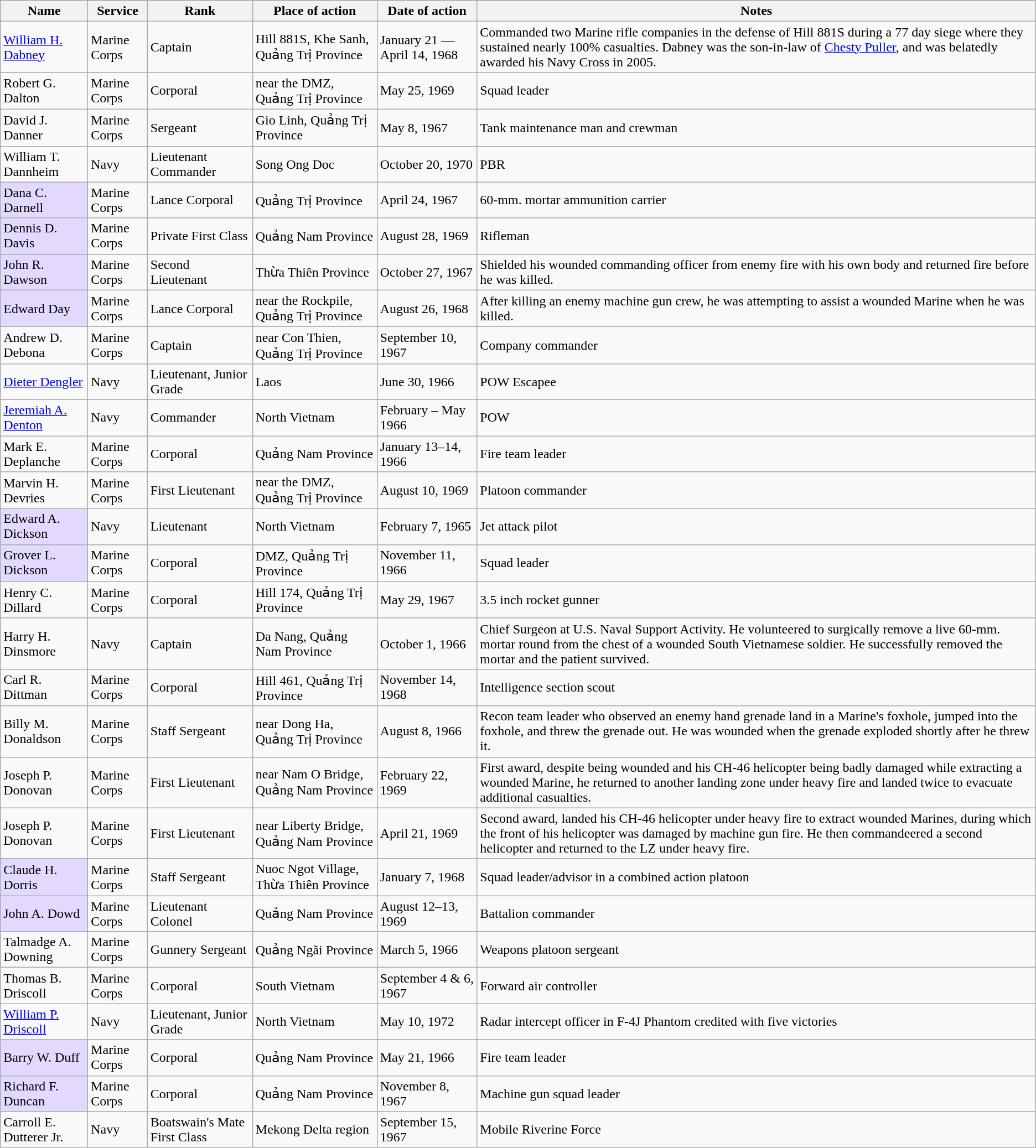<table class="wikitable sortable">
<tr>
<th>Name</th>
<th>Service</th>
<th>Rank</th>
<th>Place of action</th>
<th>Date of action</th>
<th>Notes</th>
</tr>
<tr>
<td><a href='#'>William H. Dabney</a></td>
<td>Marine Corps</td>
<td>Captain</td>
<td>Hill 881S, Khe Sanh, Quảng Trị Province</td>
<td>January 21 — April 14, 1968</td>
<td>Commanded two Marine rifle companies in the defense of Hill 881S during a 77 day siege where they sustained nearly 100% casualties. Dabney was the son-in-law of <a href='#'>Chesty Puller</a>, and was belatedly awarded his Navy Cross in 2005.</td>
</tr>
<tr>
<td>Robert G. Dalton</td>
<td>Marine Corps</td>
<td>Corporal</td>
<td>near the DMZ, Quảng Trị Province</td>
<td>May 25, 1969</td>
<td>Squad leader</td>
</tr>
<tr>
<td>David J. Danner</td>
<td>Marine Corps</td>
<td>Sergeant</td>
<td>Gio Linh, Quảng Trị Province</td>
<td>May 8, 1967</td>
<td>Tank maintenance man and crewman</td>
</tr>
<tr>
<td>William T. Dannheim</td>
<td>Navy</td>
<td>Lieutenant Commander</td>
<td>Song Ong Doc</td>
<td>October 20, 1970</td>
<td>PBR</td>
</tr>
<tr>
<td style="background:#e3d9ff;">Dana C. Darnell</td>
<td>Marine Corps</td>
<td>Lance Corporal</td>
<td>Quảng Trị Province</td>
<td>April 24, 1967</td>
<td>60-mm. mortar ammunition carrier</td>
</tr>
<tr>
<td style="background:#e3d9ff;">Dennis D. Davis</td>
<td>Marine Corps</td>
<td>Private First Class</td>
<td>Quảng Nam Province</td>
<td>August 28, 1969</td>
<td>Rifleman</td>
</tr>
<tr>
<td style="background:#e3d9ff;">John R. Dawson</td>
<td>Marine Corps</td>
<td>Second Lieutenant</td>
<td>Thừa Thiên Province</td>
<td>October 27, 1967</td>
<td>Shielded his wounded commanding officer from enemy fire with his own body and returned fire before he was killed.</td>
</tr>
<tr>
<td style="background:#e3d9ff;">Edward Day</td>
<td>Marine Corps</td>
<td>Lance Corporal</td>
<td>near the Rockpile, Quảng Trị Province</td>
<td>August 26, 1968</td>
<td>After killing an enemy machine gun crew, he was attempting to assist a wounded Marine when he was killed.</td>
</tr>
<tr>
<td>Andrew D. Debona</td>
<td>Marine Corps</td>
<td>Captain</td>
<td>near Con Thien, Quảng Trị Province</td>
<td>September 10, 1967</td>
<td>Company commander</td>
</tr>
<tr>
<td><a href='#'>Dieter Dengler</a></td>
<td>Navy</td>
<td>Lieutenant, Junior Grade</td>
<td>Laos</td>
<td>June 30, 1966</td>
<td>POW Escapee</td>
</tr>
<tr>
<td><a href='#'>Jeremiah A. Denton</a></td>
<td>Navy</td>
<td>Commander</td>
<td>North Vietnam</td>
<td>February – May 1966</td>
<td>POW</td>
</tr>
<tr>
<td>Mark E. Deplanche</td>
<td>Marine Corps</td>
<td>Corporal</td>
<td>Quảng Nam Province</td>
<td>January 13–14, 1966</td>
<td>Fire team leader</td>
</tr>
<tr>
<td>Marvin H. Devries</td>
<td>Marine Corps</td>
<td>First Lieutenant</td>
<td>near the DMZ, Quảng Trị Province</td>
<td>August 10, 1969</td>
<td>Platoon commander</td>
</tr>
<tr>
<td style="background:#e3d9ff;">Edward A. Dickson</td>
<td>Navy</td>
<td>Lieutenant</td>
<td>North Vietnam</td>
<td>February 7, 1965</td>
<td>Jet attack pilot</td>
</tr>
<tr>
<td style="background:#e3d9ff;">Grover L. Dickson</td>
<td>Marine Corps</td>
<td>Corporal</td>
<td>DMZ, Quảng Trị Province</td>
<td>November 11, 1966</td>
<td>Squad leader</td>
</tr>
<tr>
<td>Henry C. Dillard</td>
<td>Marine Corps</td>
<td>Corporal</td>
<td>Hill 174, Quảng Trị Province</td>
<td>May 29, 1967</td>
<td>3.5 inch rocket gunner</td>
</tr>
<tr>
<td>Harry H. Dinsmore</td>
<td>Navy</td>
<td>Captain</td>
<td>Da Nang, Quảng Nam Province</td>
<td>October 1, 1966</td>
<td>Chief Surgeon at U.S. Naval Support Activity. He volunteered to surgically remove a live 60-mm. mortar round from the chest of a wounded South Vietnamese soldier. He successfully removed the mortar and the patient survived.</td>
</tr>
<tr>
<td>Carl R. Dittman</td>
<td>Marine Corps</td>
<td>Corporal</td>
<td>Hill 461, Quảng Trị Province</td>
<td>November 14, 1968</td>
<td>Intelligence section scout</td>
</tr>
<tr>
<td>Billy M. Donaldson</td>
<td>Marine Corps</td>
<td>Staff Sergeant</td>
<td>near Dong Ha, Quảng Trị Province</td>
<td>August 8, 1966</td>
<td>Recon team leader who observed an enemy hand grenade land in a Marine's foxhole, jumped into the foxhole, and threw the grenade out. He was wounded when the grenade exploded shortly after he threw it.</td>
</tr>
<tr>
<td>Joseph P. Donovan</td>
<td>Marine Corps</td>
<td>First Lieutenant</td>
<td>near Nam O Bridge, Quảng Nam Province</td>
<td>February 22, 1969</td>
<td>First award, despite being wounded and his CH-46 helicopter being badly damaged while extracting a wounded Marine, he returned to another landing zone under heavy fire and landed twice to evacuate additional casualties.</td>
</tr>
<tr>
<td>Joseph P. Donovan</td>
<td>Marine Corps</td>
<td>First Lieutenant</td>
<td>near Liberty Bridge, Quảng Nam Province</td>
<td>April 21, 1969</td>
<td>Second award, landed his CH-46 helicopter under heavy fire to extract wounded Marines, during which the front of his helicopter was damaged by machine gun fire. He then commandeered a second helicopter and returned to the LZ under heavy fire.</td>
</tr>
<tr>
<td style="background:#e3d9ff;">Claude H. Dorris</td>
<td>Marine Corps</td>
<td>Staff Sergeant</td>
<td>Nuoc Ngot Village, Thừa Thiên Province</td>
<td>January 7, 1968</td>
<td>Squad leader/advisor in a combined action platoon</td>
</tr>
<tr>
<td style="background:#e3d9ff;">John A. Dowd</td>
<td>Marine Corps</td>
<td>Lieutenant Colonel</td>
<td>Quảng Nam Province</td>
<td>August 12–13, 1969</td>
<td>Battalion commander</td>
</tr>
<tr>
<td>Talmadge A. Downing</td>
<td>Marine Corps</td>
<td>Gunnery Sergeant</td>
<td>Quảng Ngãi Province</td>
<td>March 5, 1966</td>
<td>Weapons platoon sergeant</td>
</tr>
<tr>
<td>Thomas B. Driscoll</td>
<td>Marine Corps</td>
<td>Corporal</td>
<td>South Vietnam</td>
<td>September 4 & 6, 1967</td>
<td>Forward air controller</td>
</tr>
<tr>
<td><a href='#'>William P. Driscoll</a></td>
<td>Navy</td>
<td>Lieutenant, Junior Grade</td>
<td>North Vietnam</td>
<td>May 10, 1972</td>
<td>Radar intercept officer in F-4J Phantom credited with five victories</td>
</tr>
<tr>
<td style="background:#e3d9ff;">Barry W. Duff</td>
<td>Marine Corps</td>
<td>Corporal</td>
<td>Quảng Nam Province</td>
<td>May 21, 1966</td>
<td>Fire team leader</td>
</tr>
<tr>
<td style="background:#e3d9ff;">Richard F. Duncan</td>
<td>Marine Corps</td>
<td>Corporal</td>
<td>Quảng Nam Province</td>
<td>November 8, 1967</td>
<td>Machine gun squad leader</td>
</tr>
<tr>
<td>Carroll E. Dutterer Jr.</td>
<td>Navy</td>
<td>Boatswain's Mate First Class</td>
<td>Mekong Delta region</td>
<td>September 15, 1967</td>
<td>Mobile Riverine Force</td>
</tr>
</table>
